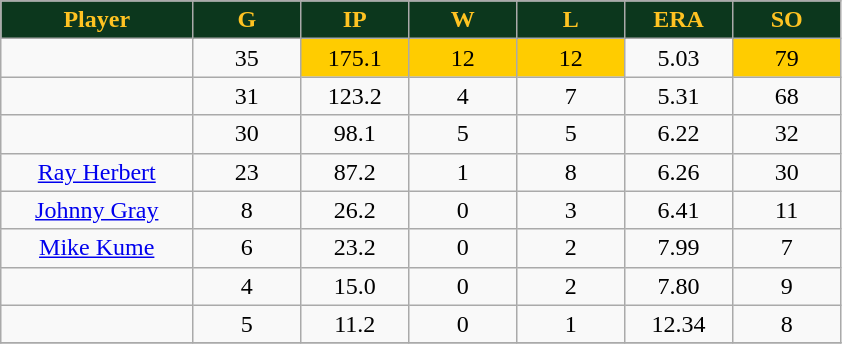<table class="wikitable sortable">
<tr>
<th style="background:#0C371D;color:#ffc322;" width="16%">Player</th>
<th style="background:#0C371D;color:#ffc322;" width="9%">G</th>
<th style="background:#0C371D;color:#ffc322;" width="9%">IP</th>
<th style="background:#0C371D;color:#ffc322;" width="9%">W</th>
<th style="background:#0C371D;color:#ffc322;" width="9%">L</th>
<th style="background:#0C371D;color:#ffc322;" width="9%">ERA</th>
<th style="background:#0C371D;color:#ffc322;" width="9%">SO</th>
</tr>
<tr align="center">
<td></td>
<td>35</td>
<td bgcolor="#FFCC00">175.1</td>
<td bgcolor="#FFCC00">12</td>
<td bgcolor="#FFCC00">12</td>
<td>5.03</td>
<td bgcolor="#FFCC00">79</td>
</tr>
<tr align="center">
<td></td>
<td>31</td>
<td>123.2</td>
<td>4</td>
<td>7</td>
<td>5.31</td>
<td>68</td>
</tr>
<tr align="center">
<td></td>
<td>30</td>
<td>98.1</td>
<td>5</td>
<td>5</td>
<td>6.22</td>
<td>32</td>
</tr>
<tr align="center">
<td><a href='#'>Ray Herbert</a></td>
<td>23</td>
<td>87.2</td>
<td>1</td>
<td>8</td>
<td>6.26</td>
<td>30</td>
</tr>
<tr align=center>
<td><a href='#'>Johnny Gray</a></td>
<td>8</td>
<td>26.2</td>
<td>0</td>
<td>3</td>
<td>6.41</td>
<td>11</td>
</tr>
<tr align=center>
<td><a href='#'>Mike Kume</a></td>
<td>6</td>
<td>23.2</td>
<td>0</td>
<td>2</td>
<td>7.99</td>
<td>7</td>
</tr>
<tr align=center>
<td></td>
<td>4</td>
<td>15.0</td>
<td>0</td>
<td>2</td>
<td>7.80</td>
<td>9</td>
</tr>
<tr align="center">
<td></td>
<td>5</td>
<td>11.2</td>
<td>0</td>
<td>1</td>
<td>12.34</td>
<td>8</td>
</tr>
<tr align="center">
</tr>
</table>
